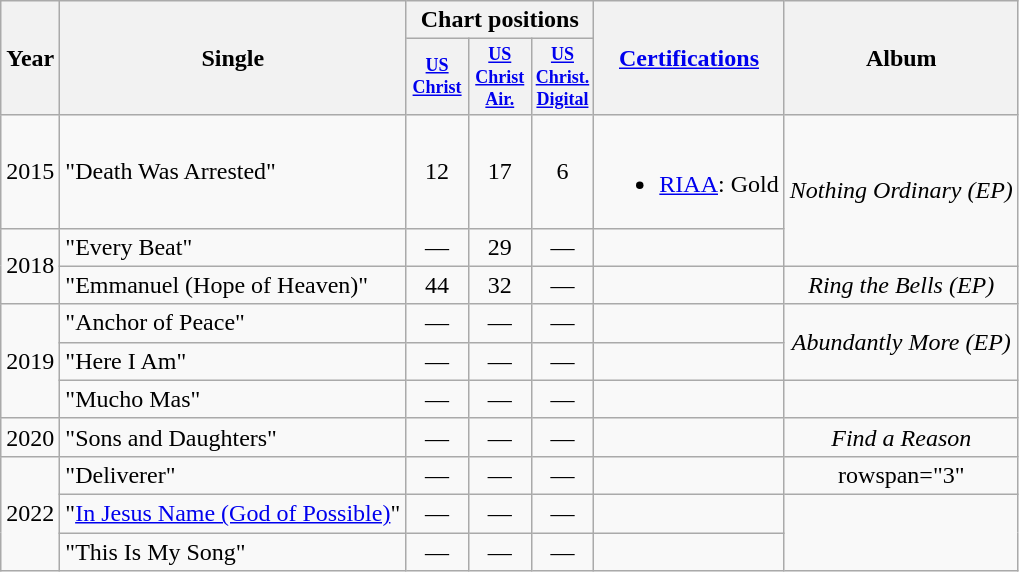<table class="wikitable" style="text-align:center;">
<tr>
<th rowspan="2">Year</th>
<th rowspan="2">Single</th>
<th colspan="3">Chart positions</th>
<th rowspan="2"><a href='#'>Certifications</a></th>
<th rowspan="2" scope="col">Album</th>
</tr>
<tr style="font-size:smaller;">
<th scope="col" style="width:3em;font-size:90%;"><a href='#'>US<br>Christ</a><br></th>
<th scope="col" style="width:3em;font-size:90%;"><a href='#'>US<br>Christ Air.</a><br></th>
<th scope="col" style="width:3em;font-size:90%;"><a href='#'>US<br>Christ. Digital</a></th>
</tr>
<tr>
<td>2015</td>
<td align="left">"Death Was Arrested" <br></td>
<td>12</td>
<td>17</td>
<td>6</td>
<td><br><ul><li><a href='#'>RIAA</a>: Gold</li></ul></td>
<td rowspan="2"><em>Nothing Ordinary (EP)</em></td>
</tr>
<tr>
<td rowspan="2">2018</td>
<td align="left">"Every Beat" <br></td>
<td>—</td>
<td>29</td>
<td>—</td>
<td></td>
</tr>
<tr>
<td align="left">"Emmanuel (Hope of Heaven)" <br></td>
<td>44</td>
<td>32</td>
<td>—</td>
<td></td>
<td><em>Ring the Bells (EP)</em></td>
</tr>
<tr>
<td rowspan="3">2019</td>
<td align="left">"Anchor of Peace" <br></td>
<td>—</td>
<td>—</td>
<td>—</td>
<td></td>
<td rowspan="2"><em>Abundantly More (EP)</em></td>
</tr>
<tr>
<td align="left">"Here I Am" <br></td>
<td>—</td>
<td>—</td>
<td>—</td>
<td></td>
</tr>
<tr>
<td align="left">"Mucho Mas"<br></td>
<td>—</td>
<td>—</td>
<td>—</td>
<td></td>
<td></td>
</tr>
<tr>
<td>2020</td>
<td align="left">"Sons and Daughters"<br></td>
<td>—</td>
<td>—</td>
<td>—</td>
<td></td>
<td><em>Find a Reason</em></td>
</tr>
<tr>
<td rowspan="3">2022</td>
<td align="left">"Deliverer"</td>
<td>—</td>
<td>—</td>
<td>—</td>
<td></td>
<td>rowspan="3" </td>
</tr>
<tr>
<td align="left">"<a href='#'>In Jesus Name (God of Possible)</a>"<br></td>
<td>—</td>
<td>—</td>
<td>—</td>
<td></td>
</tr>
<tr>
<td align="left">"This Is My Song"<br></td>
<td>—</td>
<td>—</td>
<td>—</td>
<td></td>
</tr>
</table>
